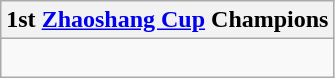<table class="wikitable">
<tr>
<th>1st <a href='#'>Zhaoshang Cup</a> Champions</th>
</tr>
<tr>
<td><br></td>
</tr>
</table>
